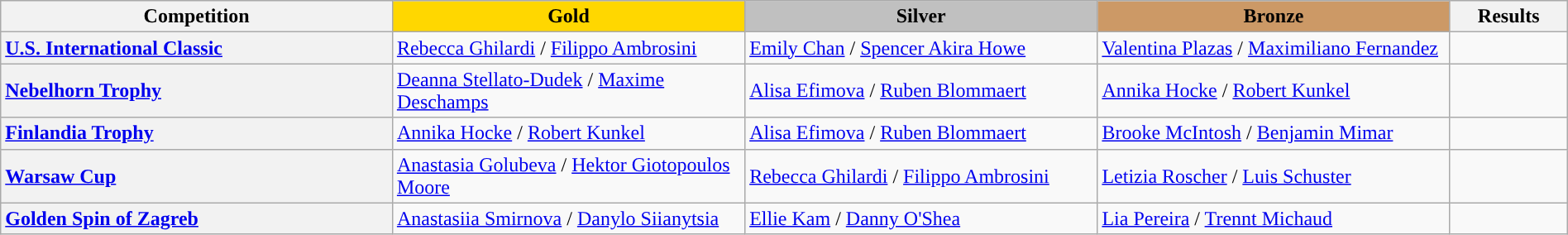<table class="wikitable unsortable" style="text-align:left; width:100%;">
<tr>
<th scope="col" style="text-align:center; width:25%;">Competition</th>
<td scope="col" style="text-align:center; width:22.5%; background:gold"><strong>Gold</strong></td>
<td scope="col" style="text-align:center; width:22.5%; background:silver"><strong>Silver</strong></td>
<td scope="col" style="text-align:center; width:22.5%; background:#c96"><strong>Bronze</strong></td>
<th scope="col" style="text-align:center; width:7.5%;">Results</th>
</tr>
<tr>
<th scope="row" style="text-align:left"> <a href='#'>U.S. International Classic</a></th>
<td> <a href='#'>Rebecca Ghilardi</a> / <a href='#'>Filippo Ambrosini</a></td>
<td> <a href='#'>Emily Chan</a> / <a href='#'>Spencer Akira Howe</a></td>
<td> <a href='#'>Valentina Plazas</a> / <a href='#'>Maximiliano Fernandez</a></td>
<td></td>
</tr>
<tr>
<th scope="row" style="text-align:left"> <a href='#'>Nebelhorn Trophy</a></th>
<td> <a href='#'>Deanna Stellato-Dudek</a> / <a href='#'>Maxime Deschamps</a></td>
<td> <a href='#'>Alisa Efimova</a> / <a href='#'>Ruben Blommaert</a></td>
<td> <a href='#'>Annika Hocke</a> / <a href='#'>Robert Kunkel</a></td>
<td></td>
</tr>
<tr>
<th scope="row" style="text-align:left"> <a href='#'>Finlandia Trophy</a></th>
<td> <a href='#'>Annika Hocke</a> / <a href='#'>Robert Kunkel</a></td>
<td> <a href='#'>Alisa Efimova</a> / <a href='#'>Ruben Blommaert</a></td>
<td> <a href='#'>Brooke McIntosh</a> / <a href='#'>Benjamin Mimar</a></td>
<td></td>
</tr>
<tr>
<th scope="row" style="text-align:left"> <a href='#'>Warsaw Cup</a></th>
<td> <a href='#'>Anastasia Golubeva</a> / <a href='#'>Hektor Giotopoulos Moore</a></td>
<td> <a href='#'>Rebecca Ghilardi</a> / <a href='#'>Filippo Ambrosini</a></td>
<td> <a href='#'>Letizia Roscher</a> / <a href='#'>Luis Schuster</a></td>
<td></td>
</tr>
<tr>
<th scope="row" style="text-align:left"> <a href='#'>Golden Spin of Zagreb</a></th>
<td> <a href='#'>Anastasiia Smirnova</a> / <a href='#'>Danylo Siianytsia</a></td>
<td> <a href='#'>Ellie Kam</a> / <a href='#'>Danny O'Shea</a></td>
<td> <a href='#'>Lia Pereira</a> / <a href='#'>Trennt Michaud</a></td>
<td></td>
</tr>
</table>
